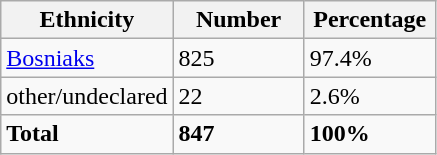<table class="wikitable">
<tr>
<th width="100px">Ethnicity</th>
<th width="80px">Number</th>
<th width="80px">Percentage</th>
</tr>
<tr>
<td><a href='#'>Bosniaks</a></td>
<td>825</td>
<td>97.4%</td>
</tr>
<tr>
<td>other/undeclared</td>
<td>22</td>
<td>2.6%</td>
</tr>
<tr>
<td><strong>Total</strong></td>
<td><strong>847</strong></td>
<td><strong>100%</strong></td>
</tr>
</table>
